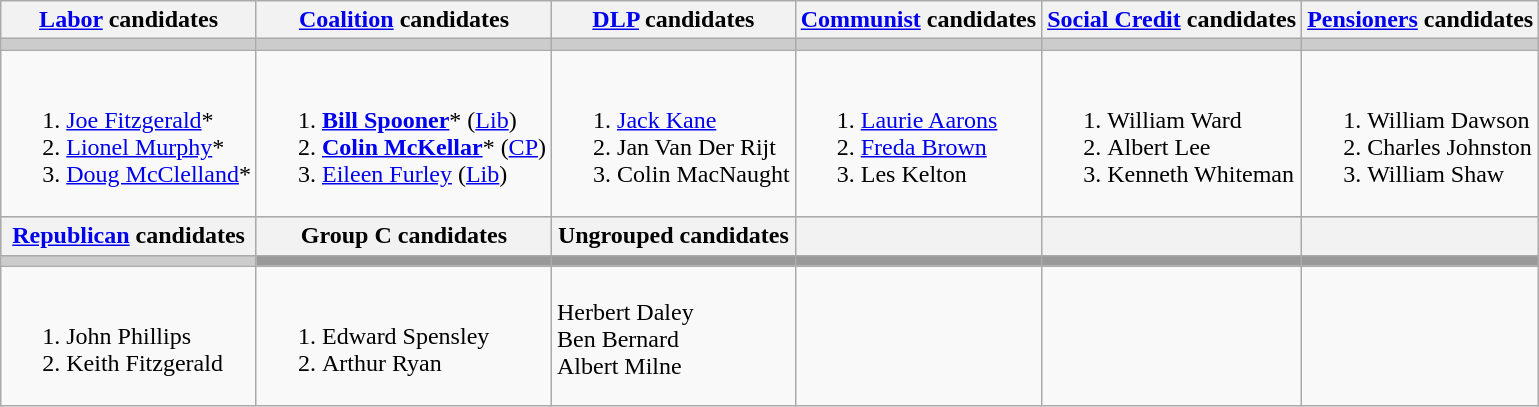<table class="wikitable">
<tr>
<th><a href='#'>Labor</a> candidates</th>
<th><a href='#'>Coalition</a> candidates</th>
<th><a href='#'>DLP</a> candidates</th>
<th><a href='#'>Communist</a> candidates</th>
<th><a href='#'>Social Credit</a> candidates</th>
<th><a href='#'>Pensioners</a> candidates</th>
</tr>
<tr bgcolor="#cccccc">
<td></td>
<td></td>
<td></td>
<td></td>
<td></td>
<td></td>
</tr>
<tr>
<td><br><ol><li><a href='#'>Joe Fitzgerald</a>*</li><li><a href='#'>Lionel Murphy</a>*</li><li><a href='#'>Doug McClelland</a>*</li></ol></td>
<td><br><ol><li><strong><a href='#'>Bill Spooner</a></strong>* (<a href='#'>Lib</a>)</li><li><strong><a href='#'>Colin McKellar</a></strong>* (<a href='#'>CP</a>)</li><li><a href='#'>Eileen Furley</a> (<a href='#'>Lib</a>)</li></ol></td>
<td valign=top><br><ol><li><a href='#'>Jack Kane</a></li><li>Jan Van Der Rijt</li><li>Colin MacNaught</li></ol></td>
<td valign=top><br><ol><li><a href='#'>Laurie Aarons</a></li><li><a href='#'>Freda Brown</a></li><li>Les Kelton</li></ol></td>
<td valign=top><br><ol><li>William Ward</li><li>Albert Lee</li><li>Kenneth Whiteman</li></ol></td>
<td valign=top><br><ol><li>William Dawson</li><li>Charles Johnston</li><li>William Shaw</li></ol></td>
</tr>
<tr bgcolor="#cccccc">
<th><a href='#'>Republican</a> candidates</th>
<th>Group C candidates</th>
<th>Ungrouped candidates</th>
<th></th>
<th></th>
<th></th>
</tr>
<tr bgcolor="#cccccc">
<td></td>
<td bgcolor="#999999"></td>
<td bgcolor="#999999"></td>
<td bgcolor="#999999"></td>
<td bgcolor="#999999"></td>
<td bgcolor="#999999"></td>
</tr>
<tr>
<td valign=top><br><ol><li>John Phillips</li><li>Keith Fitzgerald</li></ol></td>
<td valign=top><br><ol><li>Edward Spensley</li><li>Arthur Ryan</li></ol></td>
<td valign=top><br>Herbert Daley<br>
Ben Bernard<br>
Albert Milne</td>
<td valign=top></td>
<td valign=top></td>
<td valign=top></td>
</tr>
</table>
